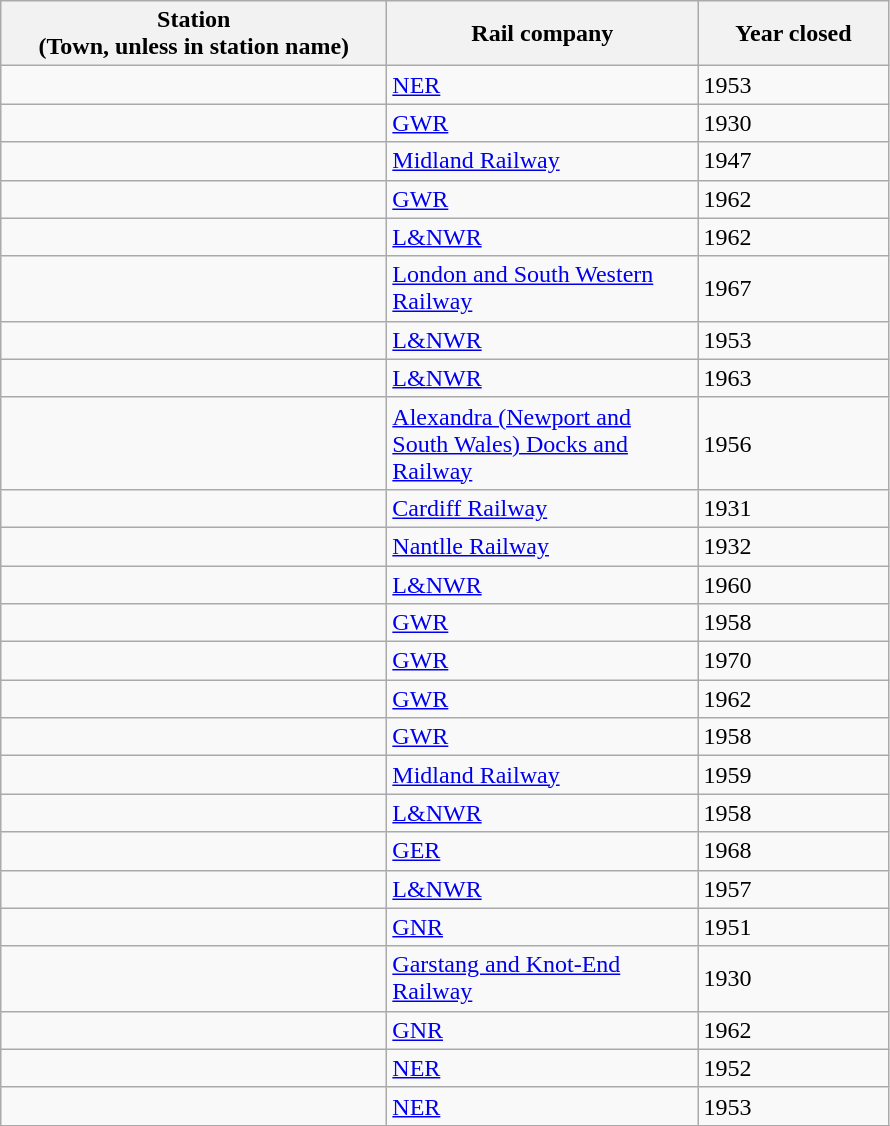<table class="wikitable sortable">
<tr>
<th style="width:250px">Station<br>(Town, unless in station name)</th>
<th style="width:200px">Rail company</th>
<th style="width:120px">Year closed</th>
</tr>
<tr>
<td></td>
<td><a href='#'>NER</a></td>
<td>1953</td>
</tr>
<tr>
<td></td>
<td><a href='#'>GWR</a></td>
<td>1930</td>
</tr>
<tr>
<td></td>
<td><a href='#'>Midland Railway</a></td>
<td>1947</td>
</tr>
<tr>
<td></td>
<td><a href='#'>GWR</a></td>
<td>1962</td>
</tr>
<tr>
<td></td>
<td><a href='#'>L&NWR</a></td>
<td>1962</td>
</tr>
<tr>
<td></td>
<td><a href='#'>London and South Western Railway</a></td>
<td>1967</td>
</tr>
<tr>
<td></td>
<td><a href='#'>L&NWR</a></td>
<td>1953</td>
</tr>
<tr>
<td></td>
<td><a href='#'>L&NWR</a></td>
<td>1963</td>
</tr>
<tr>
<td></td>
<td><a href='#'>Alexandra (Newport and South Wales) Docks and Railway</a></td>
<td>1956</td>
</tr>
<tr>
<td></td>
<td><a href='#'>Cardiff Railway</a></td>
<td>1931</td>
</tr>
<tr>
<td></td>
<td><a href='#'>Nantlle Railway</a></td>
<td>1932</td>
</tr>
<tr>
<td></td>
<td><a href='#'>L&NWR</a></td>
<td>1960</td>
</tr>
<tr>
<td></td>
<td><a href='#'>GWR</a></td>
<td>1958</td>
</tr>
<tr>
<td></td>
<td><a href='#'>GWR</a></td>
<td>1970</td>
</tr>
<tr>
<td></td>
<td><a href='#'>GWR</a></td>
<td>1962</td>
</tr>
<tr>
<td></td>
<td><a href='#'>GWR</a></td>
<td>1958</td>
</tr>
<tr>
<td></td>
<td><a href='#'>Midland Railway</a></td>
<td>1959</td>
</tr>
<tr>
<td></td>
<td><a href='#'>L&NWR</a></td>
<td>1958</td>
</tr>
<tr>
<td></td>
<td><a href='#'>GER</a></td>
<td>1968</td>
</tr>
<tr>
<td></td>
<td><a href='#'>L&NWR</a></td>
<td>1957</td>
</tr>
<tr>
<td></td>
<td><a href='#'>GNR</a></td>
<td>1951</td>
</tr>
<tr>
<td></td>
<td><a href='#'>Garstang and Knot-End Railway</a></td>
<td>1930</td>
</tr>
<tr>
<td></td>
<td><a href='#'>GNR</a></td>
<td>1962</td>
</tr>
<tr>
<td></td>
<td><a href='#'>NER</a></td>
<td>1952</td>
</tr>
<tr>
<td></td>
<td><a href='#'>NER</a></td>
<td>1953</td>
</tr>
<tr>
</tr>
</table>
